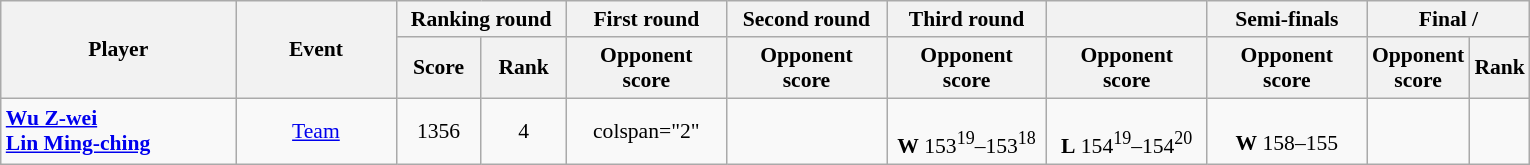<table class="wikitable" style="font-size:90%; text-align:center">
<tr>
<th rowspan="2" width="150">Player</th>
<th rowspan="2" width="100">Event</th>
<th colspan="2">Ranking round</th>
<th width="100">First round</th>
<th width="100">Second round</th>
<th width="100">Third round</th>
<th width="100"></th>
<th width="100">Semi-finals</th>
<th colspan="2" width="100">Final / </th>
</tr>
<tr>
<th width="50">Score</th>
<th width="50">Rank</th>
<th>Opponent<br>score</th>
<th>Opponent<br>score</th>
<th>Opponent<br>score</th>
<th>Opponent<br>score</th>
<th>Opponent<br>score</th>
<th>Opponent<br>score</th>
<th>Rank</th>
</tr>
<tr>
<td align="left"><strong><a href='#'>Wu Z-wei</a><br><a href='#'>Lin Ming-ching</a></strong></td>
<td><a href='#'>Team</a></td>
<td>1356</td>
<td>4</td>
<td>colspan="2" </td>
<td></td>
<td><br><strong>W</strong> 153<sup>19</sup>–153<sup>18</sup></td>
<td><br><strong>L</strong> 154<sup>19</sup>–154<sup>20</sup></td>
<td><br><strong>W</strong> 158–155</td>
<td></td>
</tr>
</table>
